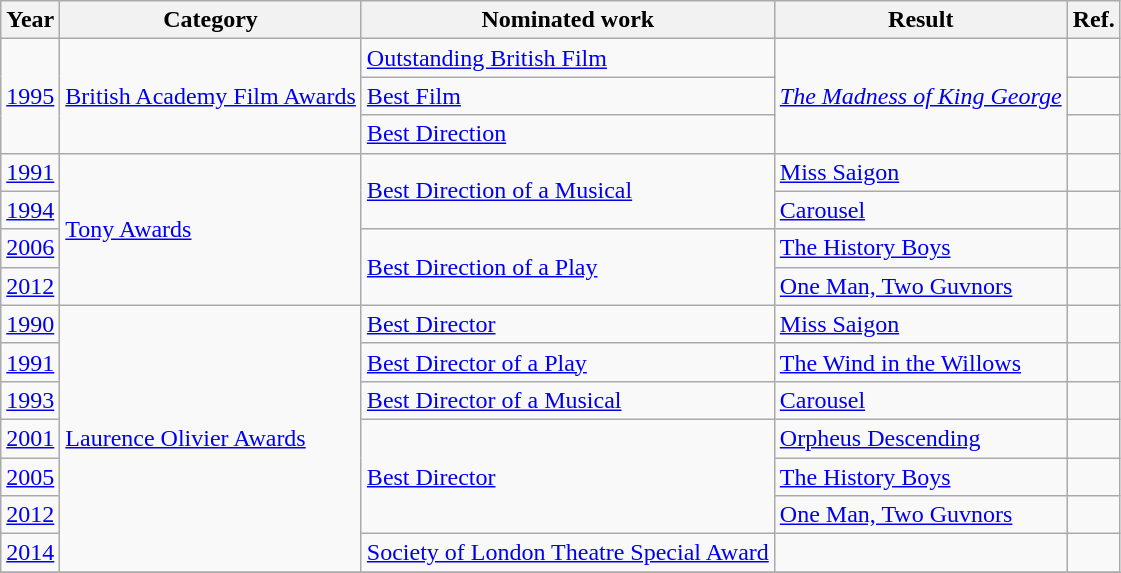<table class="wikitable">
<tr>
<th>Year</th>
<th>Category</th>
<th>Nominated work</th>
<th>Result</th>
<th>Ref.</th>
</tr>
<tr>
<td rowspan=3><a href='#'>1995</a></td>
<td rowspan=3><a href='#'>British Academy Film Awards</a></td>
<td><a href='#'>Outstanding British Film</a></td>
<td rowspan=3><em><a href='#'>The Madness of King George</a></em></td>
<td></td>
</tr>
<tr>
<td><a href='#'>Best Film</a></td>
<td></td>
</tr>
<tr>
<td><a href='#'>Best Direction</a></td>
<td></td>
</tr>
<tr>
<td><a href='#'>1991</a></td>
<td rowspan=4><a href='#'>Tony Awards</a></td>
<td rowspan=2><a href='#'>Best Direction of a Musical</a><em></td>
<td></em><a href='#'>Miss Saigon</a><em></td>
<td></td>
</tr>
<tr>
<td><a href='#'>1994</a></td>
<td></em><a href='#'>Carousel</a><em></td>
<td></td>
</tr>
<tr>
<td><a href='#'>2006</a></td>
<td rowspan=2><a href='#'>Best Direction of a Play</a></td>
<td></em><a href='#'>The History Boys</a><em></td>
<td></td>
</tr>
<tr>
<td><a href='#'>2012</a></td>
<td></em><a href='#'>One Man, Two Guvnors</a><em></td>
<td></td>
</tr>
<tr>
<td><a href='#'>1990</a></td>
<td rowspan=7><a href='#'>Laurence Olivier Awards</a></td>
<td><a href='#'>Best Director</a></td>
<td></em><a href='#'>Miss Saigon</a><em></td>
<td></td>
</tr>
<tr>
<td><a href='#'>1991</a></td>
<td><a href='#'>Best Director of a Play</a></td>
<td></em><a href='#'>The Wind in the Willows</a><em></td>
<td></td>
</tr>
<tr>
<td><a href='#'>1993</a></td>
<td><a href='#'>Best Director of a Musical</a></td>
<td></em><a href='#'>Carousel</a><em></td>
<td></td>
</tr>
<tr>
<td><a href='#'>2001</a></td>
<td rowspan=3><a href='#'>Best Director</a></td>
<td></em><a href='#'>Orpheus Descending</a><em></td>
<td></td>
</tr>
<tr>
<td><a href='#'>2005</a></td>
<td></em><a href='#'>The History Boys</a><em></td>
<td></td>
</tr>
<tr>
<td><a href='#'>2012</a></td>
<td></em><a href='#'>One Man, Two Guvnors</a><em></td>
<td></td>
</tr>
<tr>
<td><a href='#'>2014</a></td>
<td><a href='#'>Society of London Theatre Special Award</a></td>
<td></td>
<td></td>
</tr>
<tr>
</tr>
</table>
